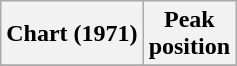<table class="wikitable sortable">
<tr>
<th scope="col">Chart (1971)</th>
<th scope="col">Peak<br>position</th>
</tr>
<tr>
</tr>
</table>
